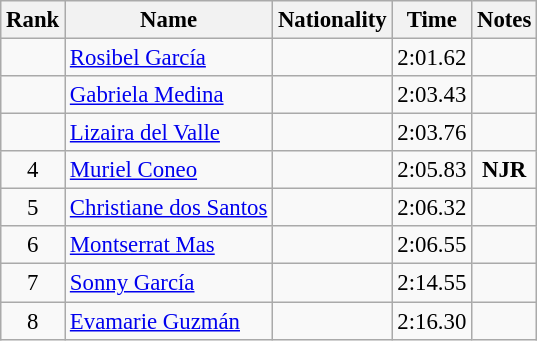<table class="wikitable sortable" style="text-align:center;font-size:95%">
<tr>
<th>Rank</th>
<th>Name</th>
<th>Nationality</th>
<th>Time</th>
<th>Notes</th>
</tr>
<tr>
<td></td>
<td align=left><a href='#'>Rosibel García</a></td>
<td align=left></td>
<td>2:01.62</td>
<td></td>
</tr>
<tr>
<td></td>
<td align=left><a href='#'>Gabriela Medina</a></td>
<td align=left></td>
<td>2:03.43</td>
<td></td>
</tr>
<tr>
<td></td>
<td align=left><a href='#'>Lizaira del Valle</a></td>
<td align=left></td>
<td>2:03.76</td>
<td></td>
</tr>
<tr>
<td>4</td>
<td align=left><a href='#'>Muriel Coneo</a></td>
<td align=left></td>
<td>2:05.83</td>
<td><strong>NJR</strong></td>
</tr>
<tr>
<td>5</td>
<td align=left><a href='#'>Christiane dos Santos</a></td>
<td align=left></td>
<td>2:06.32</td>
<td></td>
</tr>
<tr>
<td>6</td>
<td align=left><a href='#'>Montserrat Mas</a></td>
<td align=left></td>
<td>2:06.55</td>
<td></td>
</tr>
<tr>
<td>7</td>
<td align=left><a href='#'>Sonny García</a></td>
<td align=left></td>
<td>2:14.55</td>
<td></td>
</tr>
<tr>
<td>8</td>
<td align=left><a href='#'>Evamarie Guzmán</a></td>
<td align=left></td>
<td>2:16.30</td>
<td></td>
</tr>
</table>
